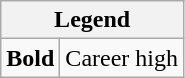<table class="wikitable mw-collapsible mw-collapsed">
<tr>
<th colspan="2">Legend</th>
</tr>
<tr>
<td><strong>Bold</strong></td>
<td>Career high</td>
</tr>
</table>
